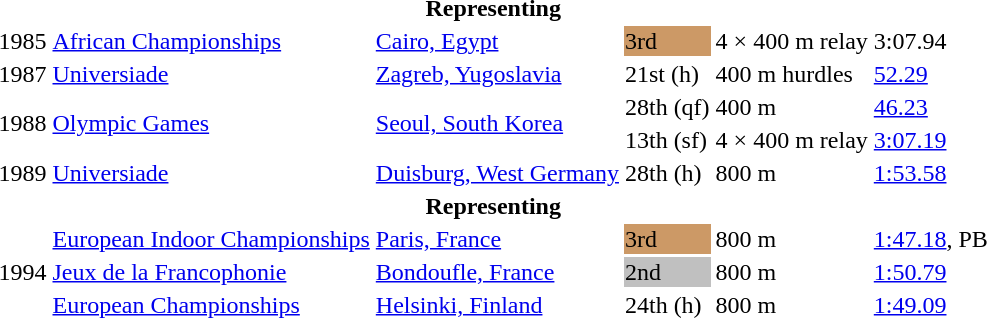<table>
<tr>
<th colspan="6">Representing </th>
</tr>
<tr>
<td>1985</td>
<td><a href='#'>African Championships</a></td>
<td><a href='#'>Cairo, Egypt</a></td>
<td bgcolor=cc9966>3rd</td>
<td>4 × 400 m relay</td>
<td>3:07.94</td>
</tr>
<tr>
<td>1987</td>
<td><a href='#'>Universiade</a></td>
<td><a href='#'>Zagreb, Yugoslavia</a></td>
<td>21st (h)</td>
<td>400 m hurdles</td>
<td><a href='#'>52.29</a></td>
</tr>
<tr>
<td rowspan=2>1988</td>
<td rowspan=2><a href='#'>Olympic Games</a></td>
<td rowspan=2><a href='#'>Seoul, South Korea</a></td>
<td>28th (qf)</td>
<td>400 m</td>
<td><a href='#'>46.23</a></td>
</tr>
<tr>
<td>13th (sf)</td>
<td>4 × 400 m relay</td>
<td><a href='#'>3:07.19</a></td>
</tr>
<tr>
<td>1989</td>
<td><a href='#'>Universiade</a></td>
<td><a href='#'>Duisburg, West Germany</a></td>
<td>28th (h)</td>
<td>800 m</td>
<td><a href='#'>1:53.58</a></td>
</tr>
<tr>
<th colspan="6">Representing </th>
</tr>
<tr>
<td rowspan=3>1994</td>
<td><a href='#'>European Indoor Championships</a></td>
<td><a href='#'>Paris, France</a></td>
<td bgcolor=cc9966>3rd</td>
<td>800 m</td>
<td><a href='#'>1:47.18</a>, PB</td>
</tr>
<tr>
<td><a href='#'>Jeux de la Francophonie</a></td>
<td><a href='#'>Bondoufle, France</a></td>
<td bgcolor=silver>2nd</td>
<td>800 m</td>
<td><a href='#'>1:50.79</a></td>
</tr>
<tr>
<td><a href='#'>European Championships</a></td>
<td><a href='#'>Helsinki, Finland</a></td>
<td>24th (h)</td>
<td>800 m</td>
<td><a href='#'>1:49.09</a></td>
</tr>
</table>
